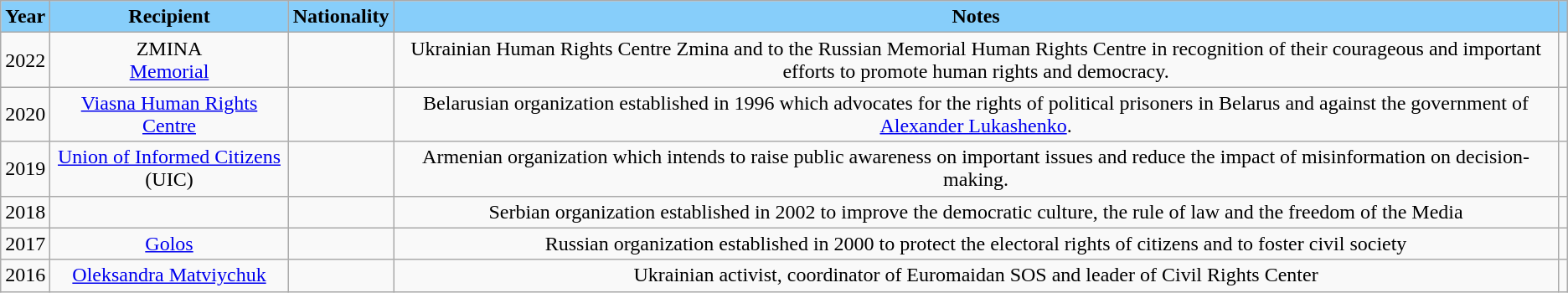<table class="wikitable sortable plainrowheaders" style="text-align:center">
<tr>
<th scope="col" style="background:#87CEFA;">Year</th>
<th scope="col" style="background:#87CEFA;">Recipient</th>
<th scope="col" style="background:#87CEFA;">Nationality</th>
<th scope="col" class=unsortable style="background:#87CEFA;">Notes</th>
<th scope="col" class=unsortable style="background:#87CEFA;"></th>
</tr>
<tr>
<td>2022</td>
<td>ZMINA <br> <a href='#'>Memorial</a></td>
<td> <br> </td>
<td>Ukrainian Human Rights Centre Zmina and to the Russian Memorial Human Rights Centre in recognition of their courageous and important efforts to promote human rights and democracy.</td>
<td></td>
</tr>
<tr>
<td>2020</td>
<td><a href='#'>Viasna Human Rights Centre</a></td>
<td></td>
<td>Belarusian organization established in 1996 which advocates for the rights of political prisoners in Belarus and against the government of <a href='#'>Alexander Lukashenko</a>.</td>
<td></td>
</tr>
<tr>
<td>2019</td>
<td><a href='#'>Union of Informed Citizens</a> (UIC)</td>
<td></td>
<td>Armenian organization which intends to raise public awareness on important issues and reduce the impact of misinformation on decision-making.</td>
<td></td>
</tr>
<tr>
<td>2018</td>
<td></td>
<td></td>
<td>Serbian organization established in 2002 to improve the democratic culture, the rule of law and the freedom of the Media</td>
<td></td>
</tr>
<tr>
<td>2017</td>
<td><a href='#'>Golos</a></td>
<td></td>
<td>Russian organization established in 2000 to protect the electoral rights of citizens and to foster civil society</td>
<td></td>
</tr>
<tr>
<td>2016</td>
<td><a href='#'>Oleksandra Matviychuk</a></td>
<td></td>
<td>Ukrainian activist, coordinator of Euromaidan SOS and leader of Civil Rights Center</td>
<td></td>
</tr>
</table>
